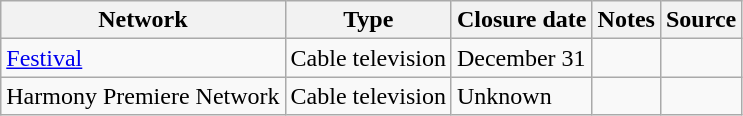<table class="wikitable sortable">
<tr>
<th>Network</th>
<th>Type</th>
<th>Closure date</th>
<th>Notes</th>
<th>Source</th>
</tr>
<tr>
<td><a href='#'>Festival</a></td>
<td>Cable television</td>
<td>December 31</td>
<td></td>
<td></td>
</tr>
<tr>
<td>Harmony Premiere Network</td>
<td>Cable television</td>
<td>Unknown</td>
<td></td>
<td></td>
</tr>
</table>
